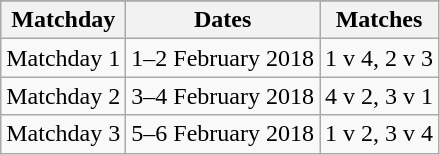<table class="wikitable" style="text-align:center">
<tr>
</tr>
<tr>
<th>Matchday</th>
<th>Dates</th>
<th>Matches</th>
</tr>
<tr>
<td>Matchday 1</td>
<td>1–2 February 2018</td>
<td>1 v 4, 2 v 3</td>
</tr>
<tr>
<td>Matchday 2</td>
<td>3–4 February 2018</td>
<td>4 v 2, 3 v 1</td>
</tr>
<tr>
<td>Matchday 3</td>
<td>5–6 February 2018</td>
<td>1 v 2, 3 v 4</td>
</tr>
</table>
